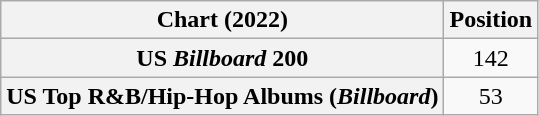<table class="wikitable sortable plainrowheaders" style="text-align:center">
<tr>
<th scope="col">Chart (2022)</th>
<th scope="col">Position</th>
</tr>
<tr>
<th scope="row">US <em>Billboard</em> 200</th>
<td>142</td>
</tr>
<tr>
<th scope="row">US Top R&B/Hip-Hop Albums (<em>Billboard</em>)</th>
<td>53</td>
</tr>
</table>
